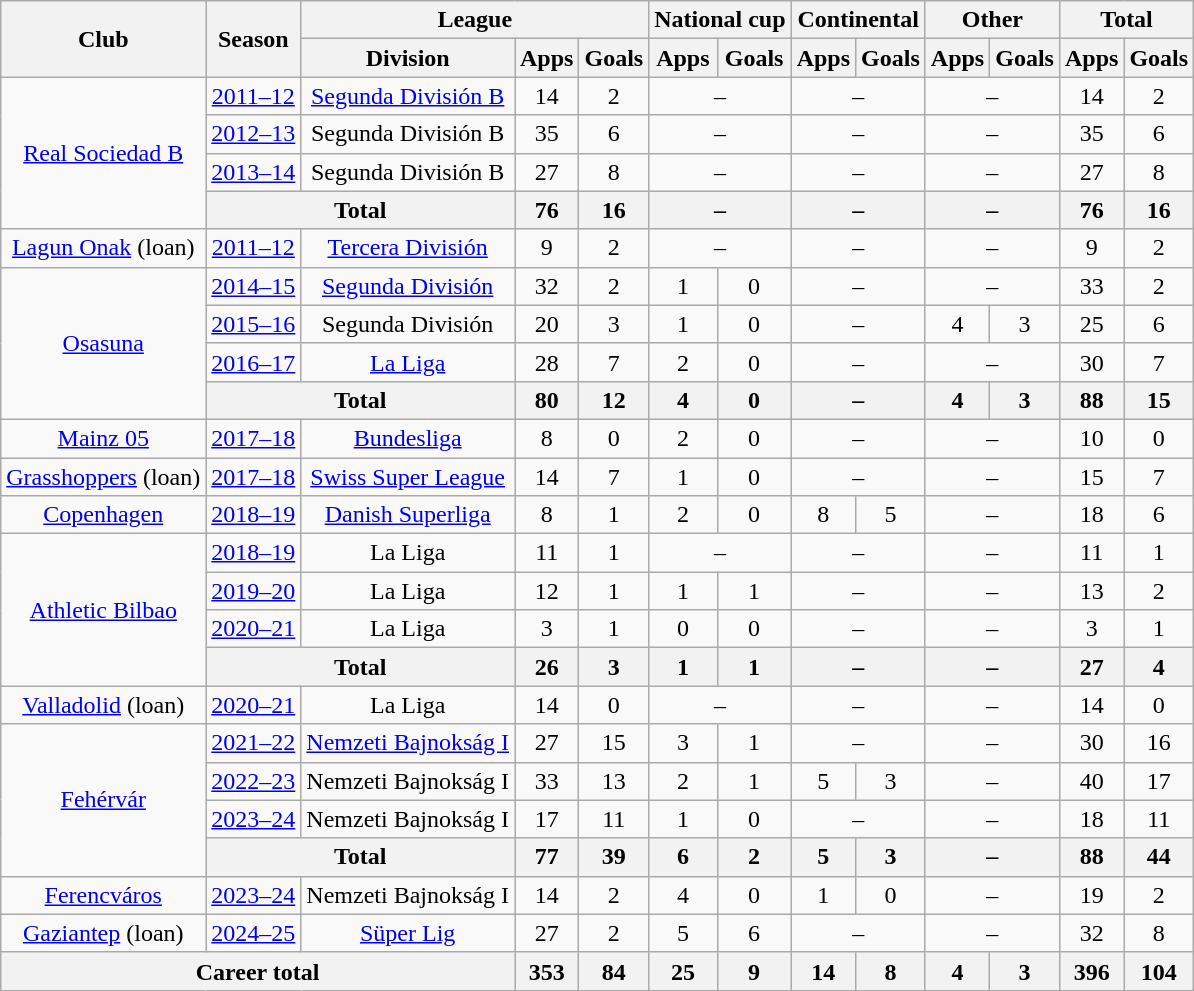<table class="wikitable" style="text-align:center">
<tr>
<th rowspan=2>Club</th>
<th rowspan=2>Season</th>
<th colspan=3>League</th>
<th colspan=2>National cup</th>
<th colspan=2>Continental</th>
<th colspan=2>Other</th>
<th colspan=2>Total</th>
</tr>
<tr>
<th>Division</th>
<th>Apps</th>
<th>Goals</th>
<th>Apps</th>
<th>Goals</th>
<th>Apps</th>
<th>Goals</th>
<th>Apps</th>
<th>Goals</th>
<th>Apps</th>
<th>Goals</th>
</tr>
<tr>
<td rowspan=4><a href='#'>Real Sociedad B</a></td>
<td><a href='#'>2011–12</a></td>
<td><a href='#'>Segunda División B</a></td>
<td>14</td>
<td>2</td>
<td colspan=2>–</td>
<td colspan=2>–</td>
<td colspan=2>–</td>
<td>14</td>
<td>2</td>
</tr>
<tr>
<td><a href='#'>2012–13</a></td>
<td>Segunda División B</td>
<td>35</td>
<td>6</td>
<td colspan=2>–</td>
<td colspan=2>–</td>
<td colspan=2>–</td>
<td>35</td>
<td>6</td>
</tr>
<tr>
<td><a href='#'>2013–14</a></td>
<td>Segunda División B</td>
<td>27</td>
<td>8</td>
<td colspan=2>–</td>
<td colspan=2>–</td>
<td colspan=2>–</td>
<td>27</td>
<td>8</td>
</tr>
<tr>
<th colspan=2>Total</th>
<th>76</th>
<th>16</th>
<th colspan=2>–</th>
<th colspan=2>–</th>
<th colspan=2>–</th>
<th>76</th>
<th>16</th>
</tr>
<tr>
<td><a href='#'>Lagun Onak</a> (loan)</td>
<td><a href='#'>2011–12</a></td>
<td><a href='#'>Tercera División</a></td>
<td>9</td>
<td>2</td>
<td colspan=2>–</td>
<td colspan=2>–</td>
<td colspan=2>–</td>
<td>9</td>
<td>2</td>
</tr>
<tr>
<td rowspan=4><a href='#'>Osasuna</a></td>
<td><a href='#'>2014–15</a></td>
<td><a href='#'>Segunda División</a></td>
<td>32</td>
<td>2</td>
<td>1</td>
<td>0</td>
<td colspan=2>–</td>
<td colspan=2>–</td>
<td>33</td>
<td>2</td>
</tr>
<tr>
<td><a href='#'>2015–16</a></td>
<td>Segunda División</td>
<td>20</td>
<td>3</td>
<td>1</td>
<td>0</td>
<td colspan=2>–</td>
<td>4</td>
<td>3</td>
<td>25</td>
<td>6</td>
</tr>
<tr>
<td><a href='#'>2016–17</a></td>
<td><a href='#'>La Liga</a></td>
<td>28</td>
<td>7</td>
<td>2</td>
<td>0</td>
<td colspan=2>–</td>
<td colspan=2>–</td>
<td>30</td>
<td>7</td>
</tr>
<tr>
<th colspan=2>Total</th>
<th>80</th>
<th>12</th>
<th>4</th>
<th>0</th>
<th colspan=2>–</th>
<th>4</th>
<th>3</th>
<th>88</th>
<th>15</th>
</tr>
<tr>
<td><a href='#'>Mainz 05</a></td>
<td><a href='#'>2017–18</a></td>
<td><a href='#'>Bundesliga</a></td>
<td>8</td>
<td>0</td>
<td>2</td>
<td>0</td>
<td colspan=2>–</td>
<td colspan=2>–</td>
<td>10</td>
<td>0</td>
</tr>
<tr>
<td><a href='#'>Grasshoppers</a> (loan)</td>
<td><a href='#'>2017–18</a></td>
<td><a href='#'>Swiss Super League</a></td>
<td>14</td>
<td>7</td>
<td>1</td>
<td>0</td>
<td colspan=2>–</td>
<td colspan=2>–</td>
<td>15</td>
<td>7</td>
</tr>
<tr>
<td><a href='#'>Copenhagen</a></td>
<td><a href='#'>2018–19</a></td>
<td><a href='#'>Danish Superliga</a></td>
<td>8</td>
<td>1</td>
<td>2</td>
<td>0</td>
<td>8</td>
<td>5</td>
<td colspan=2>–</td>
<td>18</td>
<td>6</td>
</tr>
<tr>
<td rowspan=4><a href='#'>Athletic Bilbao</a></td>
<td><a href='#'>2018–19</a></td>
<td>La Liga</td>
<td>11</td>
<td>1</td>
<td colspan=2>–</td>
<td colspan=2>–</td>
<td colspan=2>–</td>
<td>11</td>
<td>1</td>
</tr>
<tr>
<td><a href='#'>2019–20</a></td>
<td>La Liga</td>
<td>12</td>
<td>1</td>
<td>1</td>
<td>1</td>
<td colspan=2>–</td>
<td colspan=2>–</td>
<td>13</td>
<td>2</td>
</tr>
<tr>
<td><a href='#'>2020–21</a></td>
<td>La Liga</td>
<td>3</td>
<td>1</td>
<td>0</td>
<td>0</td>
<td colspan=2>–</td>
<td colspan=2>–</td>
<td>3</td>
<td>1</td>
</tr>
<tr>
<th colspan=2>Total</th>
<th>26</th>
<th>3</th>
<th>1</th>
<th>1</th>
<th colspan=2>–</th>
<th colspan=2>–</th>
<th>27</th>
<th>4</th>
</tr>
<tr>
<td><a href='#'>Valladolid</a> (loan)</td>
<td><a href='#'>2020–21</a></td>
<td>La Liga</td>
<td>14</td>
<td>0</td>
<td colspan=2>–</td>
<td colspan=2>–</td>
<td colspan=2>–</td>
<td>14</td>
<td>0</td>
</tr>
<tr>
<td rowspan=4><a href='#'>Fehérvár</a></td>
<td><a href='#'>2021–22</a></td>
<td><a href='#'>Nemzeti Bajnokság I</a></td>
<td>27</td>
<td>15</td>
<td>3</td>
<td>1</td>
<td colspan=2>–</td>
<td colspan=2>–</td>
<td>30</td>
<td>16</td>
</tr>
<tr>
<td><a href='#'>2022–23</a></td>
<td>Nemzeti Bajnokság I</td>
<td>33</td>
<td>13</td>
<td>2</td>
<td>1</td>
<td>5</td>
<td>3</td>
<td colspan=2>–</td>
<td>40</td>
<td>17</td>
</tr>
<tr>
<td><a href='#'>2023–24</a></td>
<td>Nemzeti Bajnokság I</td>
<td>17</td>
<td>11</td>
<td>1</td>
<td>0</td>
<td colspan=2>–</td>
<td colspan=2>–</td>
<td>18</td>
<td>11</td>
</tr>
<tr>
<th colspan=2>Total</th>
<th>77</th>
<th>39</th>
<th>6</th>
<th>2</th>
<th>5</th>
<th>3</th>
<th colspan=2>–</th>
<th>88</th>
<th>44</th>
</tr>
<tr>
<td><a href='#'>Ferencváros</a></td>
<td><a href='#'>2023–24</a></td>
<td>Nemzeti Bajnokság I</td>
<td>14</td>
<td>2</td>
<td>4</td>
<td>0</td>
<td>1</td>
<td>0</td>
<td colspan=2>–</td>
<td>19</td>
<td>2</td>
</tr>
<tr>
<td><a href='#'>Gaziantep</a> (loan)</td>
<td><a href='#'>2024–25</a></td>
<td><a href='#'>Süper Lig</a></td>
<td>27</td>
<td>2</td>
<td>5</td>
<td>6</td>
<td colspan=2>–</td>
<td colspan=2>–</td>
<td>32</td>
<td>8</td>
</tr>
<tr>
<th colspan=3>Career total</th>
<th>353</th>
<th>84</th>
<th>25</th>
<th>9</th>
<th>14</th>
<th>8</th>
<th>4</th>
<th>3</th>
<th>396</th>
<th>104</th>
</tr>
</table>
